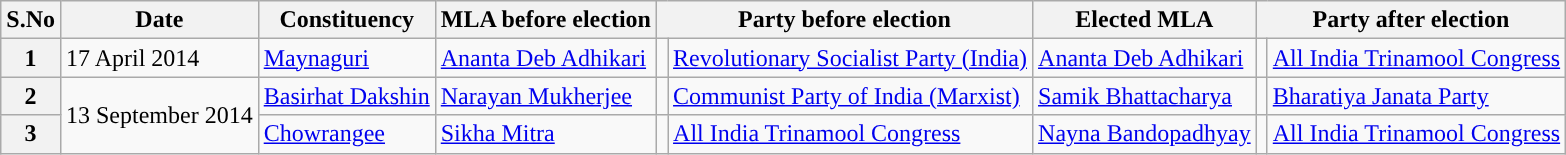<table class="wikitable sortable">
<tr>
<th>S.No</th>
<th>Date</th>
<th>Constituency</th>
<th>MLA before election</th>
<th colspan="2">Party before election</th>
<th>Elected MLA</th>
<th colspan="2">Party after election</th>
</tr>
<tr>
<th>1</th>
<td rowspan="1">17 April 2014</td>
<td><a href='#'>Maynaguri</a></td>
<td><a href='#'>Ananta Deb Adhikari</a></td>
<td></td>
<td><a href='#'>Revolutionary Socialist Party (India)</a></td>
<td><a href='#'>Ananta Deb Adhikari</a></td>
<td></td>
<td><a href='#'>All India Trinamool Congress</a></td>
</tr>
<tr>
<th>2</th>
<td rowspan="2">13 September 2014</td>
<td><a href='#'>Basirhat Dakshin</a></td>
<td><a href='#'>Narayan Mukherjee</a></td>
<td></td>
<td><a href='#'>Communist Party of India (Marxist)</a></td>
<td><a href='#'>Samik Bhattacharya</a></td>
<td></td>
<td><a href='#'>Bharatiya Janata Party</a></td>
</tr>
<tr>
<th>3</th>
<td><a href='#'>Chowrangee</a></td>
<td><a href='#'>Sikha Mitra</a></td>
<td></td>
<td><a href='#'>All India Trinamool Congress</a></td>
<td><a href='#'>Nayna Bandopadhyay</a></td>
<td></td>
<td><a href='#'>All India Trinamool Congress</a></td>
</tr>
</table>
